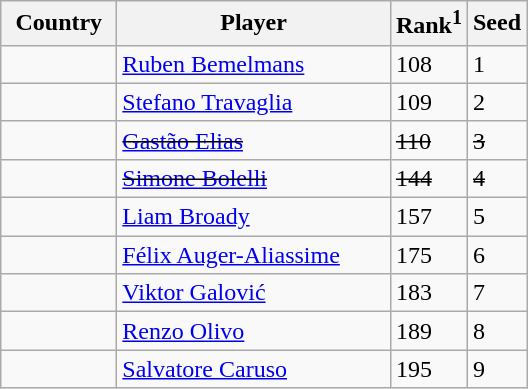<table class="sortable wikitable">
<tr>
<th width="70">Country</th>
<th width="175">Player</th>
<th>Rank<sup>1</sup></th>
<th>Seed</th>
</tr>
<tr>
<td></td>
<td><a href='#'>Ruben Bemelmans</a></td>
<td>108</td>
<td>1</td>
</tr>
<tr>
<td></td>
<td><a href='#'>Stefano Travaglia</a></td>
<td>109</td>
<td>2</td>
</tr>
<tr>
<td><s></s></td>
<td><s><a href='#'>Gastão Elias</a></s></td>
<td><s>110</s></td>
<td><s>3</s></td>
</tr>
<tr>
<td><s></s></td>
<td><s><a href='#'>Simone Bolelli</a></s></td>
<td><s>144</s></td>
<td><s>4</s></td>
</tr>
<tr>
<td></td>
<td><a href='#'>Liam Broady</a></td>
<td>157</td>
<td>5</td>
</tr>
<tr>
<td></td>
<td><a href='#'>Félix Auger-Aliassime</a></td>
<td>175</td>
<td>6</td>
</tr>
<tr>
<td></td>
<td><a href='#'>Viktor Galović</a></td>
<td>183</td>
<td>7</td>
</tr>
<tr>
<td></td>
<td><a href='#'>Renzo Olivo</a></td>
<td>189</td>
<td>8</td>
</tr>
<tr>
<td></td>
<td><a href='#'>Salvatore Caruso</a></td>
<td>195</td>
<td>9</td>
</tr>
</table>
